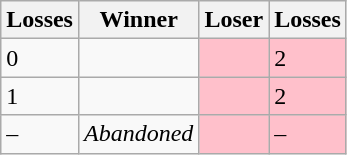<table class=wikitable>
<tr>
<th>Losses</th>
<th>Winner</th>
<th>Loser</th>
<th>Losses</th>
</tr>
<tr>
<td>0</td>
<td></td>
<td bgcolor=pink></td>
<td bgcolor=pink>2</td>
</tr>
<tr>
<td>1</td>
<td></td>
<td bgcolor=pink></td>
<td bgcolor=pink>2</td>
</tr>
<tr>
<td>–</td>
<td><em>Abandoned</em></td>
<td bgcolor=pink></td>
<td bgcolor=pink>–</td>
</tr>
</table>
